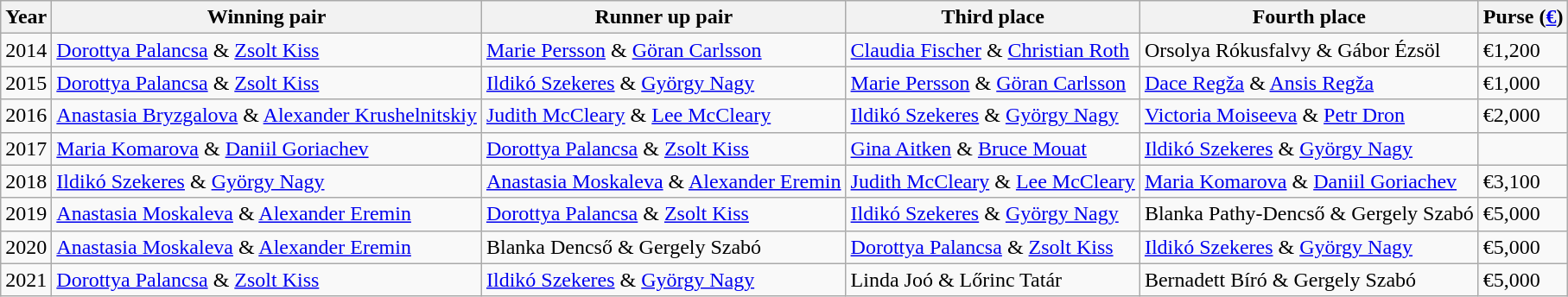<table class="wikitable">
<tr>
<th scope="col">Year</th>
<th scope="col">Winning pair</th>
<th scope="col">Runner up pair</th>
<th scope="col">Third place</th>
<th scope="col">Fourth place</th>
<th scope="col">Purse (<a href='#'>€</a>)</th>
</tr>
<tr>
<td>2014</td>
<td> <a href='#'>Dorottya Palancsa</a> & <a href='#'>Zsolt Kiss</a></td>
<td> <a href='#'>Marie Persson</a> & <a href='#'>Göran Carlsson</a></td>
<td> <a href='#'>Claudia Fischer</a> & <a href='#'>Christian Roth</a></td>
<td> Orsolya Rókusfalvy & Gábor Ézsöl</td>
<td>€1,200</td>
</tr>
<tr>
<td>2015</td>
<td> <a href='#'>Dorottya Palancsa</a> & <a href='#'>Zsolt Kiss</a></td>
<td> <a href='#'>Ildikó Szekeres</a> & <a href='#'>György Nagy</a></td>
<td> <a href='#'>Marie Persson</a> & <a href='#'>Göran Carlsson</a></td>
<td> <a href='#'>Dace Regža</a> & <a href='#'>Ansis Regža</a></td>
<td>€1,000</td>
</tr>
<tr>
<td>2016</td>
<td> <a href='#'>Anastasia Bryzgalova</a> & <a href='#'>Alexander Krushelnitskiy</a></td>
<td> <a href='#'>Judith McCleary</a> & <a href='#'>Lee McCleary</a></td>
<td> <a href='#'>Ildikó Szekeres</a> & <a href='#'>György Nagy</a></td>
<td> <a href='#'>Victoria Moiseeva</a> & <a href='#'>Petr Dron</a></td>
<td>€2,000</td>
</tr>
<tr>
<td>2017</td>
<td> <a href='#'>Maria Komarova</a> & <a href='#'>Daniil Goriachev</a></td>
<td> <a href='#'>Dorottya Palancsa</a> & <a href='#'>Zsolt Kiss</a></td>
<td> <a href='#'>Gina Aitken</a> & <a href='#'>Bruce Mouat</a></td>
<td> <a href='#'>Ildikó Szekeres</a> & <a href='#'>György Nagy</a></td>
<td></td>
</tr>
<tr>
<td>2018</td>
<td> <a href='#'>Ildikó Szekeres</a> & <a href='#'>György Nagy</a></td>
<td> <a href='#'>Anastasia Moskaleva</a> & <a href='#'>Alexander Eremin</a></td>
<td> <a href='#'>Judith McCleary</a> & <a href='#'>Lee McCleary</a></td>
<td> <a href='#'>Maria Komarova</a> & <a href='#'>Daniil Goriachev</a></td>
<td>€3,100</td>
</tr>
<tr>
<td>2019</td>
<td> <a href='#'>Anastasia Moskaleva</a> & <a href='#'>Alexander Eremin</a></td>
<td> <a href='#'>Dorottya Palancsa</a> & <a href='#'>Zsolt Kiss</a></td>
<td> <a href='#'>Ildikó Szekeres</a> & <a href='#'>György Nagy</a></td>
<td> Blanka Pathy-Dencső & Gergely Szabó</td>
<td>€5,000</td>
</tr>
<tr>
<td>2020</td>
<td> <a href='#'>Anastasia Moskaleva</a> & <a href='#'>Alexander Eremin</a></td>
<td> Blanka Dencső & Gergely Szabó</td>
<td> <a href='#'>Dorottya Palancsa</a> & <a href='#'>Zsolt Kiss</a></td>
<td> <a href='#'>Ildikó Szekeres</a> & <a href='#'>György Nagy</a></td>
<td>€5,000</td>
</tr>
<tr>
<td>2021</td>
<td> <a href='#'>Dorottya Palancsa</a> & <a href='#'>Zsolt Kiss</a></td>
<td> <a href='#'>Ildikó Szekeres</a> & <a href='#'>György Nagy</a></td>
<td> Linda Joó & Lőrinc Tatár</td>
<td> Bernadett Bíró & Gergely Szabó</td>
<td>€5,000</td>
</tr>
</table>
